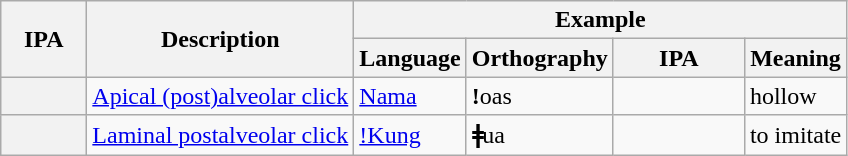<table class=wikitable>
<tr>
<th rowspan="2" width="50">IPA</th>
<th rowspan="2">Description</th>
<th colspan="4">Example</th>
</tr>
<tr>
<th>Language</th>
<th>Orthography</th>
<th width="80">IPA</th>
<th>Meaning</th>
</tr>
<tr>
<th></th>
<td><a href='#'>Apical (post)alveolar click</a></td>
<td><a href='#'>Nama</a></td>
<td><strong>!</strong>oas</td>
<td></td>
<td>hollow</td>
</tr>
<tr>
<th></th>
<td><a href='#'>Laminal postalveolar click</a></td>
<td><a href='#'>!Kung</a></td>
<td><strong>ǂ</strong>ua</td>
<td></td>
<td>to imitate</td>
</tr>
</table>
